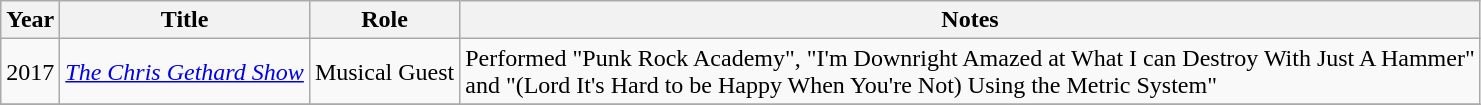<table class="wikitable sortable">
<tr>
<th>Year</th>
<th>Title</th>
<th>Role</th>
<th>Notes</th>
</tr>
<tr>
<td>2017</td>
<td><em><a href='#'>The Chris Gethard Show</a></em></td>
<td>Musical Guest</td>
<td>Performed "Punk Rock Academy", "I'm Downright Amazed at What I can Destroy With Just A Hammer"<br>and "(Lord It's Hard to be Happy When You're Not) Using the Metric System"</td>
</tr>
<tr>
</tr>
</table>
